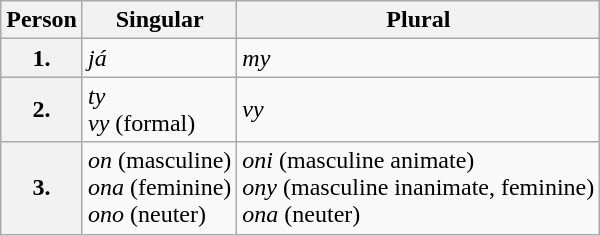<table class="wikitable floatright">
<tr>
<th>Person</th>
<th>Singular</th>
<th>Plural</th>
</tr>
<tr>
<th>1.</th>
<td><em>já</em></td>
<td><em>my</em></td>
</tr>
<tr>
<th>2.</th>
<td><em>ty</em><br><em>vy</em> (formal)</td>
<td><em>vy</em></td>
</tr>
<tr>
<th>3.</th>
<td><em>on</em> (masculine)<br><em>ona</em> (feminine)<br><em>ono</em> (neuter)</td>
<td><em>oni</em> (masculine animate)<br><em>ony</em> (masculine inanimate, feminine)<br><em>ona</em> (neuter)</td>
</tr>
</table>
